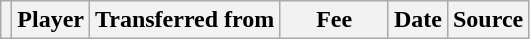<table class="wikitable plainrowheaders sortable">
<tr>
<th></th>
<th scope="col">Player</th>
<th>Transferred from</th>
<th style="width: 65px;">Fee</th>
<th scope="col">Date</th>
<th scope="col">Source</th>
</tr>
</table>
